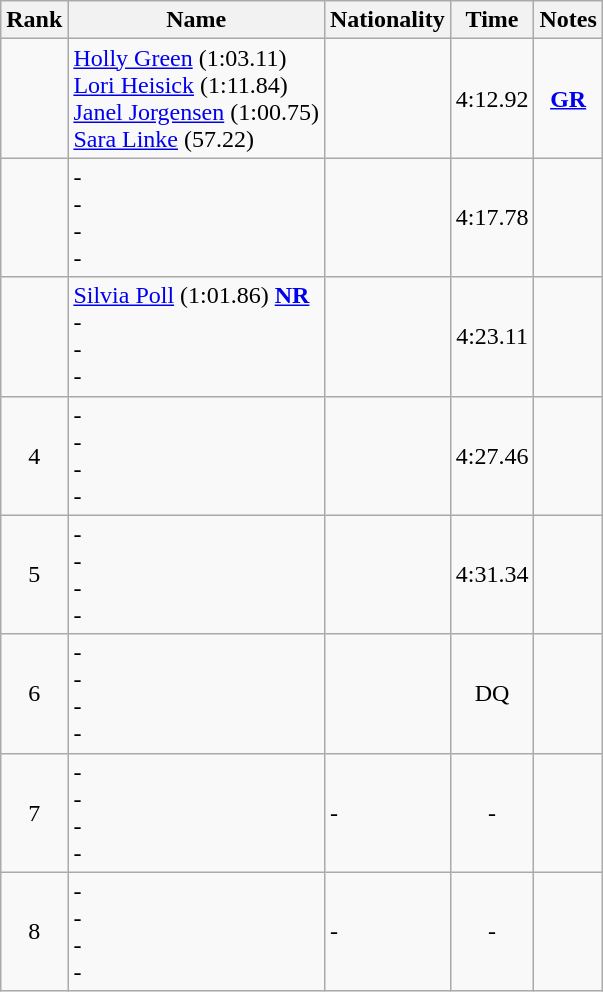<table class="wikitable sortable" style="text-align:center">
<tr>
<th>Rank</th>
<th>Name</th>
<th>Nationality</th>
<th>Time</th>
<th>Notes</th>
</tr>
<tr>
<td></td>
<td align=left><a href='#'>Holly Green</a> (1:03.11) <br> <a href='#'>Lori Heisick</a> (1:11.84) <br> <a href='#'>Janel Jorgensen</a> (1:00.75) <br> <a href='#'>Sara Linke</a> (57.22)</td>
<td align=left></td>
<td>4:12.92</td>
<td><strong><a href='#'>GR</a></strong></td>
</tr>
<tr>
<td></td>
<td align=left>- <br> - <br> - <br> -</td>
<td align=left></td>
<td>4:17.78</td>
<td></td>
</tr>
<tr>
<td></td>
<td align=left><a href='#'>Silvia Poll</a> (1:01.86) <strong><a href='#'>NR</a></strong> <br> - <br> - <br> -</td>
<td align=left></td>
<td>4:23.11</td>
<td></td>
</tr>
<tr>
<td>4</td>
<td align=left>- <br> - <br> - <br> -</td>
<td align=left></td>
<td>4:27.46</td>
<td></td>
</tr>
<tr>
<td>5</td>
<td align=left>- <br> - <br> - <br> -</td>
<td align=left></td>
<td>4:31.34</td>
<td></td>
</tr>
<tr>
<td>6</td>
<td align=left>- <br> - <br> - <br> -</td>
<td align=left></td>
<td>DQ</td>
<td></td>
</tr>
<tr>
<td>7</td>
<td align=left>- <br> - <br> - <br> -</td>
<td align=left>-</td>
<td>-</td>
<td></td>
</tr>
<tr>
<td>8</td>
<td align=left>- <br> - <br> - <br> -</td>
<td align=left>-</td>
<td>-</td>
<td></td>
</tr>
</table>
